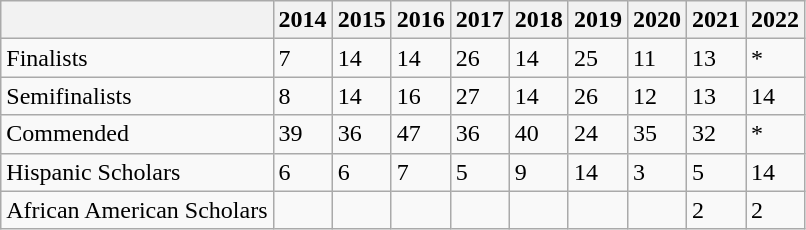<table class="wikitable">
<tr>
<th></th>
<th>2014</th>
<th>2015</th>
<th>2016</th>
<th>2017</th>
<th>2018</th>
<th>2019</th>
<th>2020</th>
<th>2021</th>
<th>2022</th>
</tr>
<tr>
<td>Finalists</td>
<td>7</td>
<td>14</td>
<td>14</td>
<td>26</td>
<td>14</td>
<td>25</td>
<td>11</td>
<td>13</td>
<td>*</td>
</tr>
<tr>
<td>Semifinalists</td>
<td>8</td>
<td>14</td>
<td>16</td>
<td>27</td>
<td>14</td>
<td>26</td>
<td>12</td>
<td>13</td>
<td>14</td>
</tr>
<tr>
<td>Commended</td>
<td>39</td>
<td>36</td>
<td>47</td>
<td>36</td>
<td>40</td>
<td>24</td>
<td>35</td>
<td>32</td>
<td>*</td>
</tr>
<tr>
<td>Hispanic Scholars</td>
<td>6</td>
<td>6</td>
<td>7</td>
<td>5</td>
<td>9</td>
<td>14</td>
<td>3</td>
<td>5</td>
<td>14</td>
</tr>
<tr>
<td>African American Scholars</td>
<td></td>
<td></td>
<td></td>
<td></td>
<td></td>
<td></td>
<td></td>
<td>2</td>
<td>2</td>
</tr>
</table>
